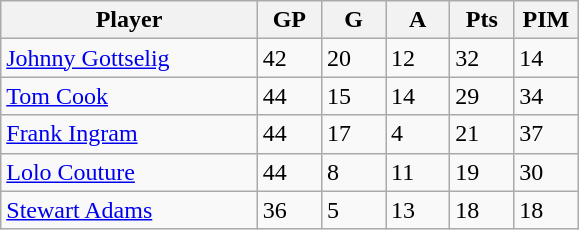<table class="wikitable">
<tr>
<th bgcolor="#DDDDFF" width="40%">Player</th>
<th bgcolor="#DDDDFF" width="10%">GP</th>
<th bgcolor="#DDDDFF" width="10%">G</th>
<th bgcolor="#DDDDFF" width="10%">A</th>
<th bgcolor="#DDDDFF" width="10%">Pts</th>
<th bgcolor="#DDDDFF" width="10%">PIM</th>
</tr>
<tr>
<td><a href='#'>Johnny Gottselig</a></td>
<td>42</td>
<td>20</td>
<td>12</td>
<td>32</td>
<td>14</td>
</tr>
<tr>
<td><a href='#'>Tom Cook</a></td>
<td>44</td>
<td>15</td>
<td>14</td>
<td>29</td>
<td>34</td>
</tr>
<tr>
<td><a href='#'>Frank Ingram</a></td>
<td>44</td>
<td>17</td>
<td>4</td>
<td>21</td>
<td>37</td>
</tr>
<tr>
<td><a href='#'>Lolo Couture</a></td>
<td>44</td>
<td>8</td>
<td>11</td>
<td>19</td>
<td>30</td>
</tr>
<tr>
<td><a href='#'>Stewart Adams</a></td>
<td>36</td>
<td>5</td>
<td>13</td>
<td>18</td>
<td>18</td>
</tr>
</table>
